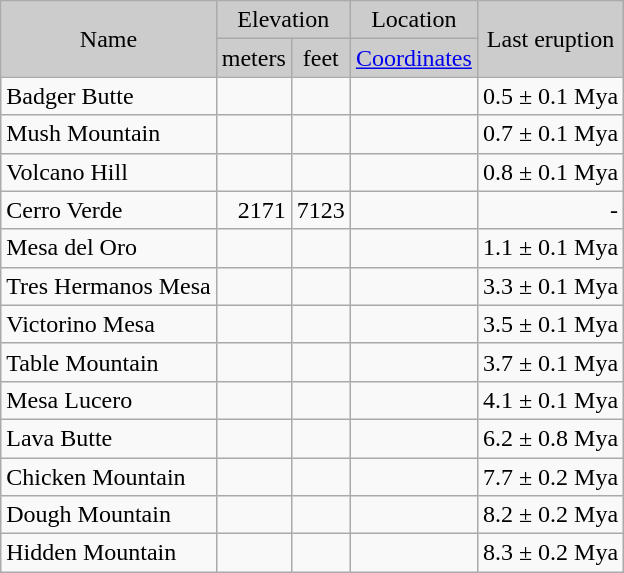<table class="wikitable">
<tr style="text-align:center; background:#ccc;">
<td rowspan="2">Name</td>
<td colspan ="2">Elevation</td>
<td>Location</td>
<td rowspan="2">Last eruption</td>
</tr>
<tr style="text-align:center; background:#ccc;">
<td>meters</td>
<td>feet</td>
<td><a href='#'>Coordinates</a></td>
</tr>
<tr class="vcard" style="text-align:right;">
<td style="text-align:left;" class="fn org">Badger Butte</td>
<td></td>
<td></td>
<td></td>
<td>0.5 ± 0.1 Mya</td>
</tr>
<tr class="vcard" style="text-align:right;">
<td style="text-align:left;" class="fn org">Mush Mountain</td>
<td></td>
<td></td>
<td></td>
<td>0.7 ± 0.1 Mya</td>
</tr>
<tr class="vcard" style="text-align:right;">
<td style="text-align:left;" class="fn org">Volcano Hill</td>
<td></td>
<td></td>
<td></td>
<td>0.8 ± 0.1 Mya</td>
</tr>
<tr class="vcard" style="text-align:right;">
<td style="text-align:left;" class="fn org">Cerro Verde</td>
<td>2171</td>
<td>7123</td>
<td></td>
<td>-</td>
</tr>
<tr class="vcard" style="text-align:right;">
<td style="text-align:left;" class="fn org">Mesa del Oro</td>
<td></td>
<td></td>
<td></td>
<td>1.1 ± 0.1 Mya</td>
</tr>
<tr class="vcard" style="text-align:right;">
<td style="text-align:left;" class="fn org">Tres Hermanos Mesa</td>
<td></td>
<td></td>
<td></td>
<td>3.3 ± 0.1 Mya</td>
</tr>
<tr class="vcard" style="text-align:right;">
<td style="text-align:left;" class="fn org">Victorino Mesa</td>
<td></td>
<td></td>
<td></td>
<td>3.5 ± 0.1 Mya</td>
</tr>
<tr class="vcard" style="text-align:right;">
<td style="text-align:left;" class="fn org">Table Mountain</td>
<td></td>
<td></td>
<td></td>
<td>3.7 ± 0.1 Mya</td>
</tr>
<tr class="vcard" style="text-align:right;">
<td style="text-align:left;" class="fn org">Mesa Lucero</td>
<td></td>
<td></td>
<td></td>
<td>4.1 ± 0.1 Mya</td>
</tr>
<tr class="vcard" style="text-align:right;">
<td style="text-align:left;" class="fn org">Lava Butte</td>
<td></td>
<td></td>
<td></td>
<td>6.2 ± 0.8 Mya</td>
</tr>
<tr class="vcard" style="text-align:right;">
<td style="text-align:left;" class="fn org">Chicken Mountain</td>
<td></td>
<td></td>
<td></td>
<td>7.7 ± 0.2 Mya</td>
</tr>
<tr class="vcard" style="text-align:right;">
<td style="text-align:left;" class="fn org">Dough Mountain</td>
<td></td>
<td></td>
<td></td>
<td>8.2 ± 0.2 Mya</td>
</tr>
<tr class="vcard" style="text-align:right;">
<td style="text-align:left;" class="fn org">Hidden Mountain</td>
<td></td>
<td></td>
<td></td>
<td>8.3 ± 0.2 Mya</td>
</tr>
</table>
